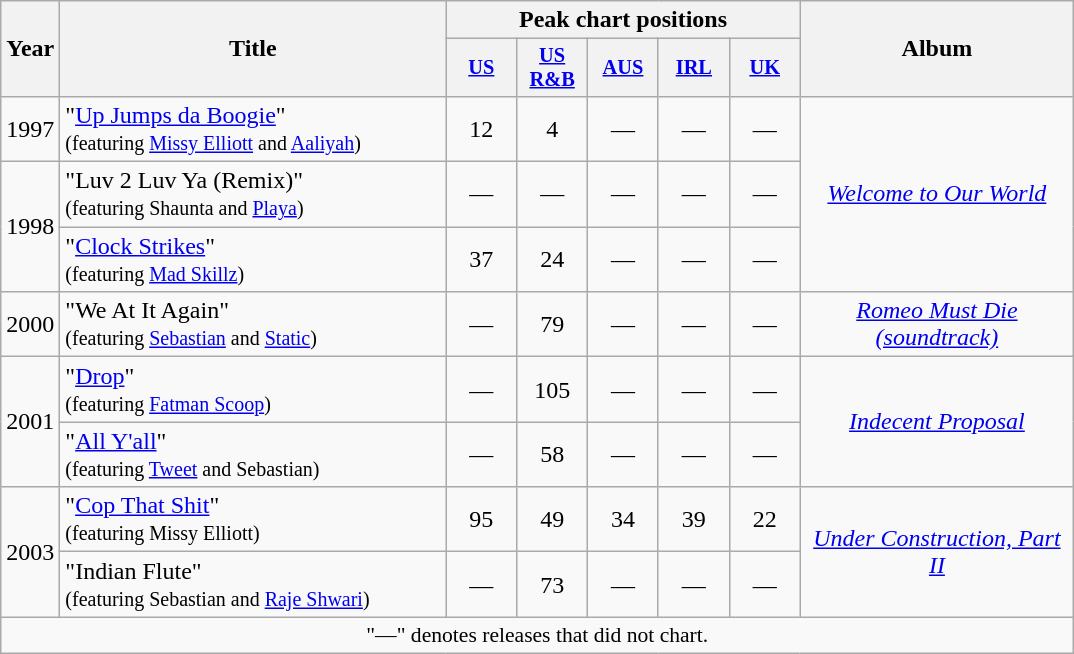<table class="wikitable" style="text-align:center;">
<tr>
<th rowspan="2" style="width:10px;">Year</th>
<th rowspan="2" style="width:250px;">Title</th>
<th colspan="5">Peak chart positions</th>
<th rowspan="2" style="width:175px;">Album</th>
</tr>
<tr>
<th style="width:3em; font-size:85%"><a href='#'>US</a><br></th>
<th style="width:3em; font-size:85%"><a href='#'>US<br>R&B</a><br></th>
<th style="width:3em; font-size:85%"><a href='#'>AUS</a></th>
<th style="width:3em; font-size:85%"><a href='#'>IRL</a></th>
<th style="width:3em; font-size:85%"><a href='#'>UK</a><br></th>
</tr>
<tr>
<td>1997</td>
<td align="left">"<a href='#'>Up Jumps da Boogie</a>"<br><small>(featuring <a href='#'>Missy Elliott</a> and <a href='#'>Aaliyah</a>)</small></td>
<td style="text-align:center;">12</td>
<td style="text-align:center;">4</td>
<td style="text-align:center;">—</td>
<td style="text-align:center;">—</td>
<td style="text-align:center;">—</td>
<td rowspan="3"><em><a href='#'>Welcome to Our World</a></em></td>
</tr>
<tr>
<td rowspan="2">1998</td>
<td align="left">"Luv 2 Luv Ya (Remix)"<br><small>(featuring Shaunta and <a href='#'>Playa</a>)</small></td>
<td style="text-align:center;">—</td>
<td style="text-align:center;">—</td>
<td style="text-align:center;">—</td>
<td style="text-align:center;">—</td>
<td style="text-align:center;">—</td>
</tr>
<tr>
<td align="left">"<a href='#'>Clock Strikes</a>"<br><small>(featuring <a href='#'>Mad Skillz</a>)</small></td>
<td style="text-align:center;">37</td>
<td style="text-align:center;">24</td>
<td style="text-align:center;">—</td>
<td style="text-align:center;">—</td>
<td style="text-align:center;">—</td>
</tr>
<tr>
<td>2000</td>
<td align="left">"We At It Again"<br><small>(featuring <a href='#'>Sebastian</a> and <a href='#'>Static</a>)</small></td>
<td style="text-align:center;">—</td>
<td style="text-align:center;">79</td>
<td style="text-align:center;">—</td>
<td style="text-align:center;">—</td>
<td style="text-align:center;">—</td>
<td><em><a href='#'>Romeo Must Die (soundtrack)</a></em></td>
</tr>
<tr>
<td rowspan="2">2001</td>
<td align="left">"<a href='#'>Drop</a>"<br><small>(featuring <a href='#'>Fatman Scoop</a>)</small></td>
<td style="text-align:center;">—</td>
<td style="text-align:center;">105</td>
<td style="text-align:center;">—</td>
<td style="text-align:center;">—</td>
<td style="text-align:center;">—</td>
<td rowspan="2"><em><a href='#'>Indecent Proposal</a></em></td>
</tr>
<tr>
<td style="text-align:left;">"<a href='#'>All Y'all</a>"<br><small>(featuring <a href='#'>Tweet</a> and Sebastian)</small></td>
<td style="text-align:center;">—</td>
<td style="text-align:center;">58</td>
<td style="text-align:center;">—</td>
<td style="text-align:center;">—</td>
<td style="text-align:center;">—</td>
</tr>
<tr>
<td rowspan="2">2003</td>
<td style="text-align:left;">"<a href='#'>Cop That Shit</a>"<br><small>(featuring Missy Elliott)</small></td>
<td style="text-align:center;">95</td>
<td style="text-align:center;">49</td>
<td style="text-align:center;">34</td>
<td style="text-align:center;">39</td>
<td style="text-align:center;">22</td>
<td rowspan="2"><em><a href='#'>Under Construction, Part II</a></em></td>
</tr>
<tr>
<td style="text-align:left;">"Indian Flute"<br><small>(featuring Sebastian and <a href='#'>Raje Shwari</a>)</small></td>
<td style="text-align:center;">—</td>
<td style="text-align:center;">73</td>
<td style="text-align:center;">—</td>
<td style="text-align:center;">—</td>
<td style="text-align:center;">—</td>
</tr>
<tr>
<td colspan="8" style="font-size:90%">"—" denotes releases that did not chart.</td>
</tr>
</table>
